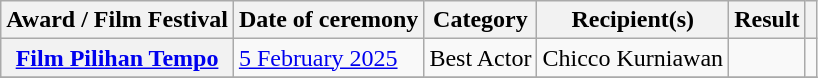<table class="wikitable sortable plainrowheaders">
<tr>
<th scope="col">Award / Film Festival</th>
<th scope="col">Date of ceremony</th>
<th scope="col">Category</th>
<th scope="col">Recipient(s)</th>
<th scope="col">Result</th>
<th scope="col" class="unsortable"></th>
</tr>
<tr>
<th scope="row"><a href='#'>Film Pilihan Tempo</a></th>
<td><a href='#'>5 February 2025</a></td>
<td>Best Actor</td>
<td>Chicco Kurniawan</td>
<td></td>
<td align="center"></td>
</tr>
<tr>
</tr>
</table>
